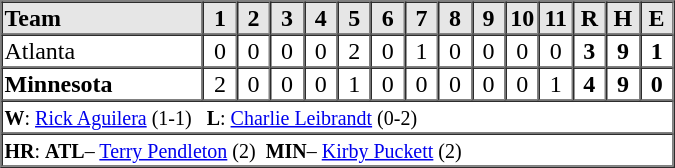<table border=1 cellspacing=0 width=450 style="margin-left:3em;">
<tr style="text-align:center; background-color:#e6e6e6;">
<th align=left width=30%>Team</th>
<th width=5%>1</th>
<th width=5%>2</th>
<th width=5%>3</th>
<th width=5%>4</th>
<th width=5%>5</th>
<th width=5%>6</th>
<th width=5%>7</th>
<th width=5%>8</th>
<th width=5%>9</th>
<th width=5%>10</th>
<th width=5%>11</th>
<th width=5%>R</th>
<th width=5%>H</th>
<th width=5%>E</th>
</tr>
<tr style="text-align:center;">
<td align=left>Atlanta</td>
<td>0</td>
<td>0</td>
<td>0</td>
<td>0</td>
<td>2</td>
<td>0</td>
<td>1</td>
<td>0</td>
<td>0</td>
<td>0</td>
<td>0</td>
<td><strong>3</strong></td>
<td><strong>9</strong></td>
<td><strong>1</strong></td>
</tr>
<tr style="text-align:center;">
<td align=left><strong>Minnesota</strong></td>
<td>2</td>
<td>0</td>
<td>0</td>
<td>0</td>
<td>1</td>
<td>0</td>
<td>0</td>
<td>0</td>
<td>0</td>
<td>0</td>
<td>1</td>
<td><strong>4</strong></td>
<td><strong>9</strong></td>
<td><strong>0</strong></td>
</tr>
<tr style="text-align:left;">
<td colspan=15><small><strong>W</strong>: <a href='#'>Rick Aguilera</a> (1-1)   <strong>L</strong>: <a href='#'>Charlie Leibrandt</a> (0-2)  </small></td>
</tr>
<tr style="text-align:left;">
<td colspan=15><small><strong>HR</strong>: <strong>ATL</strong>– <a href='#'>Terry Pendleton</a> (2)  <strong>MIN</strong>– <a href='#'>Kirby Puckett</a> (2)</small></td>
</tr>
</table>
